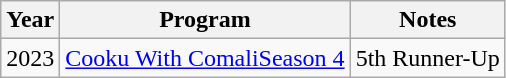<table class="wikitable">
<tr>
<th>Year</th>
<th>Program</th>
<th>Notes</th>
</tr>
<tr>
<td>2023</td>
<td><a href='#'>Cooku With ComaliSeason 4</a></td>
<td>5th Runner-Up</td>
</tr>
</table>
